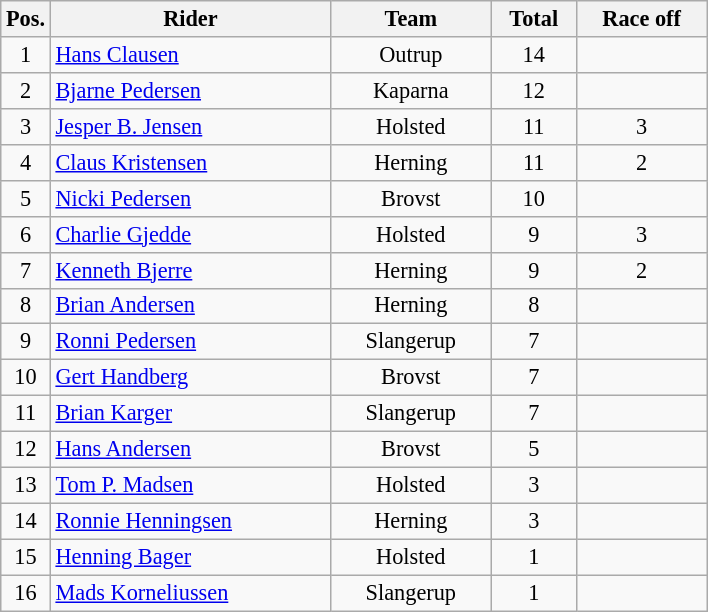<table class=wikitable style="font-size:93%;">
<tr>
<th width=25px>Pos.</th>
<th width=180px>Rider</th>
<th width=100px>Team</th>
<th width=50px>Total</th>
<th width=80px>Race off</th>
</tr>
<tr align=center>
<td>1</td>
<td align=left><a href='#'>Hans Clausen</a></td>
<td>Outrup</td>
<td>14</td>
<td></td>
</tr>
<tr align=center>
<td>2</td>
<td align=left><a href='#'>Bjarne Pedersen</a></td>
<td>Kaparna</td>
<td>12</td>
<td></td>
</tr>
<tr align=center>
<td>3</td>
<td align=left><a href='#'>Jesper B. Jensen</a></td>
<td>Holsted</td>
<td>11</td>
<td>3</td>
</tr>
<tr align=center>
<td>4</td>
<td align=left><a href='#'>Claus Kristensen</a></td>
<td>Herning</td>
<td>11</td>
<td>2</td>
</tr>
<tr align=center>
<td>5</td>
<td align=left><a href='#'>Nicki Pedersen</a></td>
<td>Brovst</td>
<td>10</td>
<td></td>
</tr>
<tr align=center>
<td>6</td>
<td align=left><a href='#'>Charlie Gjedde</a></td>
<td>Holsted</td>
<td>9</td>
<td>3</td>
</tr>
<tr align=center>
<td>7</td>
<td align=left><a href='#'>Kenneth Bjerre</a></td>
<td>Herning</td>
<td>9</td>
<td>2</td>
</tr>
<tr align=center>
<td>8</td>
<td align=left><a href='#'>Brian Andersen</a></td>
<td>Herning</td>
<td>8</td>
<td></td>
</tr>
<tr align=center>
<td>9</td>
<td align=left><a href='#'>Ronni Pedersen</a></td>
<td>Slangerup</td>
<td>7</td>
<td></td>
</tr>
<tr align=center>
<td>10</td>
<td align=left><a href='#'>Gert Handberg</a></td>
<td>Brovst</td>
<td>7</td>
<td></td>
</tr>
<tr align=center>
<td>11</td>
<td align=left><a href='#'>Brian Karger</a></td>
<td>Slangerup</td>
<td>7</td>
<td></td>
</tr>
<tr align=center>
<td>12</td>
<td align=left><a href='#'>Hans Andersen</a></td>
<td>Brovst</td>
<td>5</td>
<td></td>
</tr>
<tr align=center>
<td>13</td>
<td align=left><a href='#'>Tom P. Madsen</a></td>
<td>Holsted</td>
<td>3</td>
<td></td>
</tr>
<tr align=center>
<td>14</td>
<td align=left><a href='#'>Ronnie Henningsen</a></td>
<td>Herning</td>
<td>3</td>
<td></td>
</tr>
<tr align=center>
<td>15</td>
<td align=left><a href='#'>Henning Bager</a></td>
<td>Holsted</td>
<td>1</td>
<td></td>
</tr>
<tr align=center>
<td>16</td>
<td align=left><a href='#'>Mads Korneliussen</a></td>
<td>Slangerup</td>
<td>1</td>
<td></td>
</tr>
</table>
